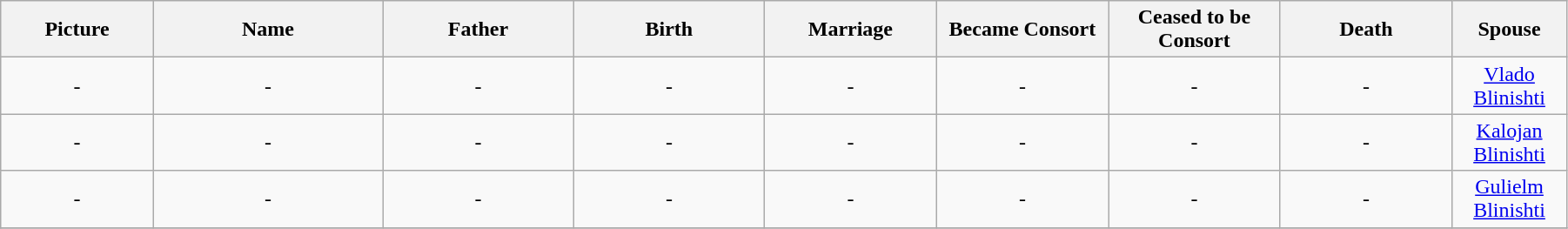<table width=95% class="wikitable">
<tr>
<th width = "8%">Picture</th>
<th width = "12%">Name</th>
<th width = "10%">Father</th>
<th width = "10%">Birth</th>
<th width = "9%">Marriage</th>
<th width = "9%">Became Consort</th>
<th width = "9%">Ceased to be Consort</th>
<th width = "9%">Death</th>
<th width = "6%">Spouse</th>
</tr>
<tr>
<td align="center">-</td>
<td align="center">-</td>
<td align="center">-</td>
<td align="center">-</td>
<td align="center">-</td>
<td align="center">-</td>
<td align="center">-</td>
<td align="center">-</td>
<td align="center"><a href='#'>Vlado Blinishti</a></td>
</tr>
<tr>
<td align="center">-</td>
<td align="center">-</td>
<td align="center">-</td>
<td align="center">-</td>
<td align="center">-</td>
<td align="center">-</td>
<td align="center">-</td>
<td align="center">-</td>
<td align="center"><a href='#'>Kalojan Blinishti</a></td>
</tr>
<tr>
<td align="center">-</td>
<td align="center">-</td>
<td align="center">-</td>
<td align="center">-</td>
<td align="center">-</td>
<td align="center">-</td>
<td align="center">-</td>
<td align="center">-</td>
<td align="center"><a href='#'>Gulielm Blinishti</a></td>
</tr>
<tr>
</tr>
</table>
